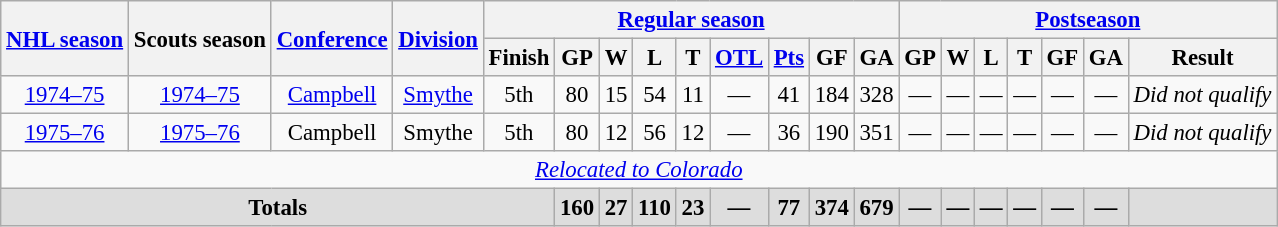<table class="wikitable" style="text-align: center; font-size: 95%">
<tr>
<th rowspan="2"><a href='#'>NHL season</a></th>
<th rowspan="2">Scouts season</th>
<th rowspan="2"><a href='#'>Conference</a></th>
<th rowspan="2"><a href='#'>Division</a></th>
<th colspan="9"><a href='#'>Regular season</a></th>
<th colspan="7"><a href='#'>Postseason</a></th>
</tr>
<tr>
<th>Finish</th>
<th>GP</th>
<th>W</th>
<th>L</th>
<th>T</th>
<th><a href='#'>OTL</a></th>
<th><a href='#'>Pts</a></th>
<th>GF</th>
<th>GA</th>
<th>GP</th>
<th>W</th>
<th>L</th>
<th>T</th>
<th>GF</th>
<th>GA</th>
<th>Result</th>
</tr>
<tr>
<td><a href='#'>1974–75</a></td>
<td><a href='#'>1974–75</a></td>
<td><a href='#'>Campbell</a></td>
<td><a href='#'>Smythe</a></td>
<td>5th</td>
<td>80</td>
<td>15</td>
<td>54</td>
<td>11</td>
<td>—</td>
<td>41</td>
<td>184</td>
<td>328</td>
<td>—</td>
<td>—</td>
<td>—</td>
<td>—</td>
<td>—</td>
<td>—</td>
<td><em>Did not qualify</em></td>
</tr>
<tr>
<td><a href='#'>1975–76</a></td>
<td><a href='#'>1975–76</a></td>
<td>Campbell</td>
<td>Smythe</td>
<td>5th</td>
<td>80</td>
<td>12</td>
<td>56</td>
<td>12</td>
<td>—</td>
<td>36</td>
<td>190</td>
<td>351</td>
<td>—</td>
<td>—</td>
<td>—</td>
<td>—</td>
<td>—</td>
<td>—</td>
<td><em>Did not qualify</em></td>
</tr>
<tr>
<td colspan="20" align="center"><em><a href='#'>Relocated to Colorado</a></em></td>
</tr>
<tr style="font-weight:bold; background-color:#dddddd;">
<td colspan="5">Totals</td>
<td>160</td>
<td>27</td>
<td>110</td>
<td>23</td>
<td>—</td>
<td>77</td>
<td>374</td>
<td>679</td>
<td>—</td>
<td>—</td>
<td>—</td>
<td>—</td>
<td>—</td>
<td>—</td>
<td></td>
</tr>
</table>
